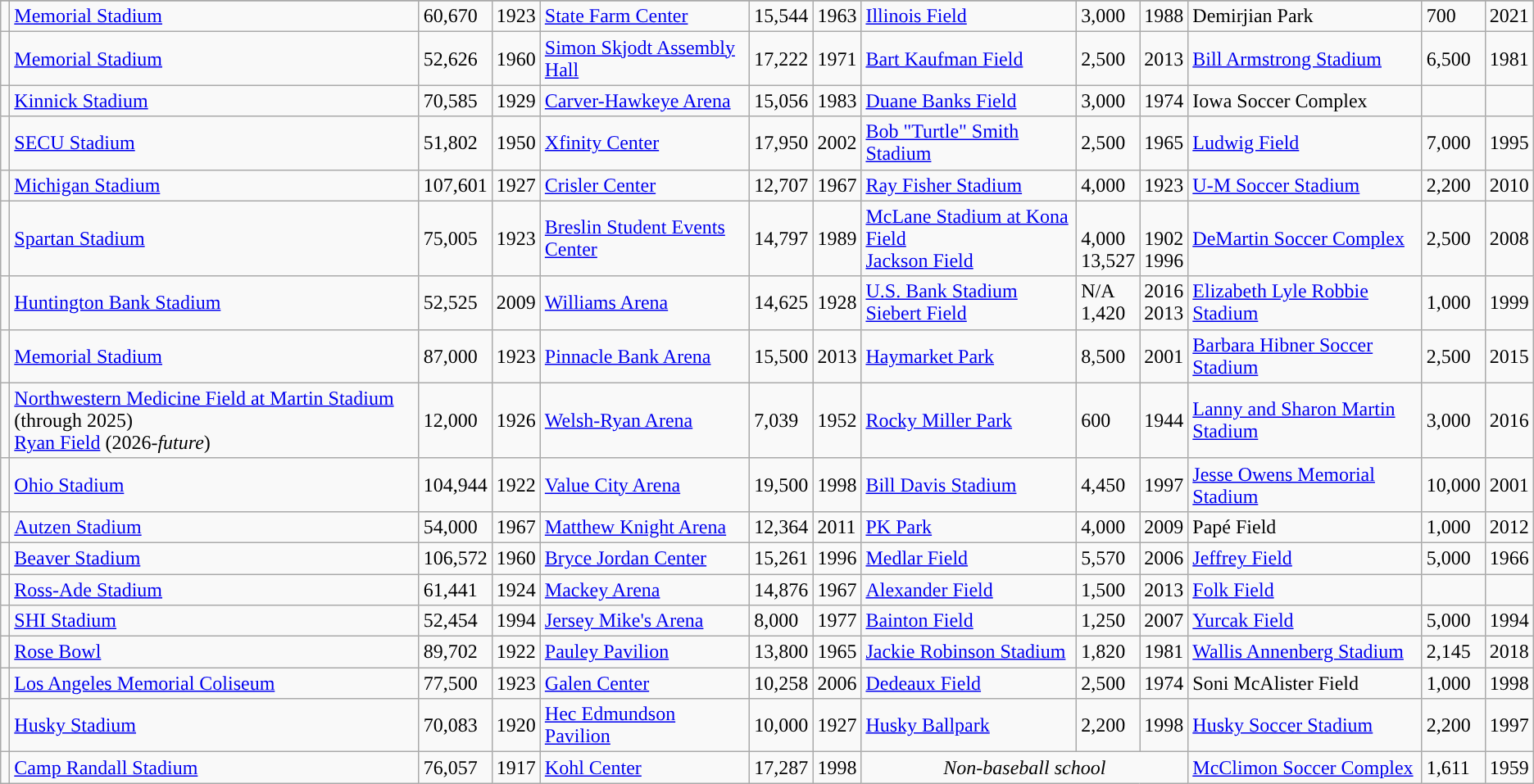<table class="wikitable sortable">
<tr>
</tr>
<tr>
<td><a href='#'></a></td>
<td><a href='#'>Memorial Stadium</a></td>
<td>60,670</td>
<td>1923</td>
<td><a href='#'>State Farm Center</a></td>
<td>15,544</td>
<td>1963</td>
<td><a href='#'>Illinois Field</a></td>
<td>3,000</td>
<td>1988</td>
<td>Demirjian Park</td>
<td>700</td>
<td>2021</td>
</tr>
<tr>
<td><a href='#'></a></td>
<td><a href='#'>Memorial Stadium</a></td>
<td>52,626</td>
<td>1960</td>
<td><a href='#'>Simon Skjodt Assembly Hall</a></td>
<td>17,222</td>
<td>1971</td>
<td><a href='#'>Bart Kaufman Field</a></td>
<td>2,500</td>
<td>2013</td>
<td><a href='#'>Bill Armstrong Stadium</a></td>
<td>6,500</td>
<td>1981</td>
</tr>
<tr>
<td><a href='#'></a></td>
<td><a href='#'>Kinnick Stadium</a></td>
<td>70,585</td>
<td>1929</td>
<td><a href='#'>Carver-Hawkeye Arena</a></td>
<td>15,056</td>
<td>1983</td>
<td><a href='#'>Duane Banks Field</a></td>
<td>3,000</td>
<td>1974</td>
<td>Iowa Soccer Complex</td>
<td></td>
<td></td>
</tr>
<tr>
<td><a href='#'></a></td>
<td><a href='#'>SECU Stadium</a></td>
<td>51,802</td>
<td>1950</td>
<td><a href='#'>Xfinity Center</a></td>
<td>17,950</td>
<td>2002</td>
<td><a href='#'>Bob "Turtle" Smith Stadium</a></td>
<td>2,500</td>
<td>1965</td>
<td><a href='#'>Ludwig Field</a></td>
<td>7,000</td>
<td>1995</td>
</tr>
<tr>
<td><a href='#'></a></td>
<td><a href='#'>Michigan Stadium</a></td>
<td>107,601</td>
<td>1927</td>
<td><a href='#'>Crisler Center</a></td>
<td>12,707</td>
<td>1967</td>
<td><a href='#'>Ray Fisher Stadium</a></td>
<td>4,000</td>
<td>1923</td>
<td><a href='#'>U-M Soccer Stadium</a></td>
<td>2,200</td>
<td>2010</td>
</tr>
<tr>
<td><a href='#'></a></td>
<td><a href='#'>Spartan Stadium</a></td>
<td>75,005</td>
<td>1923</td>
<td><a href='#'>Breslin Student Events Center</a></td>
<td>14,797</td>
<td>1989</td>
<td><a href='#'>McLane Stadium at Kona Field</a><br><a href='#'>Jackson Field</a></td>
<td><br>4,000<br>13,527</td>
<td><br>1902<br>1996</td>
<td><a href='#'>DeMartin Soccer Complex</a></td>
<td>2,500</td>
<td>2008</td>
</tr>
<tr>
<td><a href='#'></a></td>
<td><a href='#'>Huntington Bank Stadium</a></td>
<td>52,525</td>
<td>2009</td>
<td><a href='#'>Williams Arena</a></td>
<td>14,625</td>
<td>1928</td>
<td><a href='#'>U.S. Bank Stadium</a><br><a href='#'>Siebert Field</a></td>
<td>N/A<br>1,420</td>
<td>2016<br>2013</td>
<td><a href='#'>Elizabeth Lyle Robbie Stadium</a></td>
<td>1,000</td>
<td>1999</td>
</tr>
<tr>
<td><a href='#'></a></td>
<td><a href='#'>Memorial Stadium</a></td>
<td>87,000</td>
<td>1923</td>
<td><a href='#'>Pinnacle Bank Arena</a></td>
<td>15,500</td>
<td>2013</td>
<td><a href='#'>Haymarket Park</a></td>
<td>8,500</td>
<td>2001</td>
<td><a href='#'>Barbara Hibner Soccer Stadium</a></td>
<td>2,500</td>
<td>2015</td>
</tr>
<tr>
<td><a href='#'></a></td>
<td><a href='#'>Northwestern Medicine Field at Martin Stadium</a> (through 2025)<br><a href='#'>Ryan Field</a> (2026-<em>future</em>)</td>
<td>12,000</td>
<td>1926</td>
<td><a href='#'>Welsh-Ryan Arena</a></td>
<td>7,039</td>
<td>1952</td>
<td><a href='#'>Rocky Miller Park</a></td>
<td>600</td>
<td>1944</td>
<td><a href='#'>Lanny and Sharon Martin Stadium</a></td>
<td>3,000</td>
<td>2016</td>
</tr>
<tr>
<td><a href='#'></a></td>
<td><a href='#'>Ohio Stadium</a></td>
<td>104,944</td>
<td>1922</td>
<td><a href='#'>Value City Arena</a></td>
<td>19,500</td>
<td>1998</td>
<td><a href='#'>Bill Davis Stadium</a></td>
<td>4,450</td>
<td>1997</td>
<td><a href='#'>Jesse Owens Memorial Stadium</a></td>
<td>10,000</td>
<td>2001</td>
</tr>
<tr>
<td><a href='#'></a></td>
<td><a href='#'>Autzen Stadium</a></td>
<td>54,000</td>
<td>1967</td>
<td><a href='#'>Matthew Knight Arena</a></td>
<td>12,364</td>
<td>2011</td>
<td><a href='#'>PK Park</a></td>
<td>4,000</td>
<td>2009</td>
<td>Papé Field</td>
<td>1,000</td>
<td>2012</td>
</tr>
<tr>
<td><a href='#'></a></td>
<td><a href='#'>Beaver Stadium</a></td>
<td>106,572</td>
<td>1960</td>
<td><a href='#'>Bryce Jordan Center</a></td>
<td>15,261</td>
<td>1996</td>
<td><a href='#'>Medlar Field</a></td>
<td>5,570</td>
<td>2006</td>
<td><a href='#'>Jeffrey Field</a></td>
<td>5,000</td>
<td>1966</td>
</tr>
<tr>
<td><a href='#'></a></td>
<td><a href='#'>Ross-Ade Stadium</a></td>
<td>61,441</td>
<td>1924</td>
<td><a href='#'>Mackey Arena</a></td>
<td>14,876</td>
<td>1967</td>
<td><a href='#'>Alexander Field</a></td>
<td>1,500</td>
<td>2013</td>
<td><a href='#'>Folk Field</a></td>
<td></td>
<td></td>
</tr>
<tr>
<td><a href='#'></a></td>
<td><a href='#'>SHI Stadium</a></td>
<td>52,454</td>
<td>1994</td>
<td><a href='#'>Jersey Mike's Arena</a></td>
<td>8,000</td>
<td>1977</td>
<td><a href='#'>Bainton Field</a></td>
<td>1,250</td>
<td>2007</td>
<td><a href='#'>Yurcak Field</a></td>
<td>5,000</td>
<td>1994</td>
</tr>
<tr>
<td><a href='#'></a></td>
<td><a href='#'>Rose Bowl</a></td>
<td>89,702</td>
<td>1922</td>
<td><a href='#'>Pauley Pavilion</a></td>
<td>13,800</td>
<td>1965</td>
<td><a href='#'>Jackie Robinson Stadium</a></td>
<td>1,820</td>
<td>1981</td>
<td><a href='#'>Wallis Annenberg Stadium</a></td>
<td>2,145</td>
<td>2018</td>
</tr>
<tr>
<td><a href='#'></a></td>
<td><a href='#'>Los Angeles Memorial Coliseum</a></td>
<td>77,500</td>
<td>1923</td>
<td><a href='#'>Galen Center</a></td>
<td>10,258</td>
<td>2006</td>
<td><a href='#'>Dedeaux Field</a></td>
<td>2,500</td>
<td>1974</td>
<td>Soni McAlister Field</td>
<td>1,000</td>
<td>1998</td>
</tr>
<tr>
<td><a href='#'></a></td>
<td><a href='#'>Husky Stadium</a></td>
<td>70,083</td>
<td>1920</td>
<td><a href='#'>Hec Edmundson Pavilion</a></td>
<td>10,000</td>
<td>1927</td>
<td><a href='#'>Husky Ballpark</a></td>
<td>2,200</td>
<td>1998</td>
<td><a href='#'>Husky Soccer Stadium</a></td>
<td>2,200</td>
<td>1997</td>
</tr>
<tr>
<td><a href='#'></a></td>
<td><a href='#'>Camp Randall Stadium</a></td>
<td>76,057</td>
<td>1917</td>
<td><a href='#'>Kohl Center</a></td>
<td>17,287</td>
<td>1998</td>
<td colspan=3 align=center><em>Non-baseball school</em></td>
<td><a href='#'>McClimon Soccer Complex</a></td>
<td>1,611</td>
<td>1959</td>
</tr>
</table>
